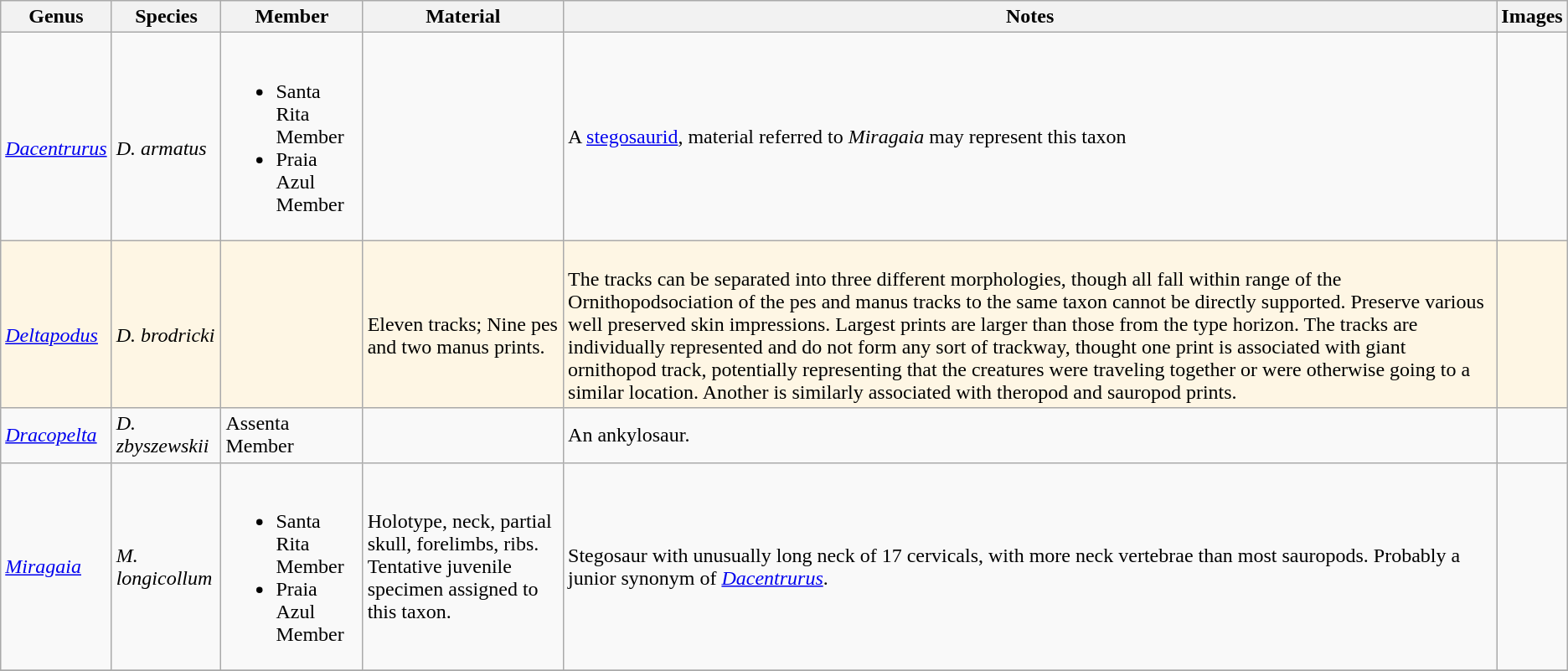<table class="wikitable" align="center">
<tr>
<th>Genus</th>
<th>Species</th>
<th>Member</th>
<th>Material</th>
<th>Notes</th>
<th>Images</th>
</tr>
<tr>
<td><br><em><a href='#'>Dacentrurus</a></em></td>
<td><br><em>D. armatus</em></td>
<td><br><ul><li>Santa Rita Member</li><li>Praia Azul Member</li></ul></td>
<td></td>
<td>A <a href='#'>stegosaurid</a>, material referred to <em>Miragaia</em> may represent this taxon</td>
<td></td>
</tr>
<tr>
<td style="background:#FEF6E4;"><br><em><a href='#'>Deltapodus</a></em></td>
<td style="background:#FEF6E4;"><br><em>D. brodricki</em></td>
<td style="background:#FEF6E4;"></td>
<td style="background:#FEF6E4;"><br>Eleven tracks; Nine pes and two manus prints.</td>
<td style="background:#FEF6E4;"><br>The tracks can be separated into three different morphologies, though all fall within range of the Ornithopodsociation of the pes and manus tracks to the same taxon cannot be directly supported. Preserve various well preserved skin impressions. Largest prints are larger than those from the type horizon. The tracks are individually represented and do not form any sort of trackway, thought one print is associated with giant ornithopod track, potentially representing that the creatures were traveling together or were otherwise going to a similar location. Another is similarly associated with theropod and sauropod prints.</td>
<td style="background:#FEF6E4;"></td>
</tr>
<tr>
<td><em><a href='#'>Dracopelta</a></em></td>
<td><em>D. zbyszewskii</em></td>
<td>Assenta Member</td>
<td></td>
<td>An ankylosaur.</td>
<td></td>
</tr>
<tr>
<td><em><a href='#'>Miragaia</a></em></td>
<td><em>M. longicollum</em></td>
<td><br><ul><li>Santa Rita Member</li><li>Praia Azul Member</li></ul></td>
<td>Holotype, neck, partial skull, forelimbs, ribs. Tentative juvenile specimen assigned to this taxon.</td>
<td>Stegosaur with unusually long neck of 17 cervicals, with more neck vertebrae than most sauropods. Probably a junior synonym of <em><a href='#'>Dacentrurus</a></em>.</td>
<td></td>
</tr>
<tr>
</tr>
</table>
